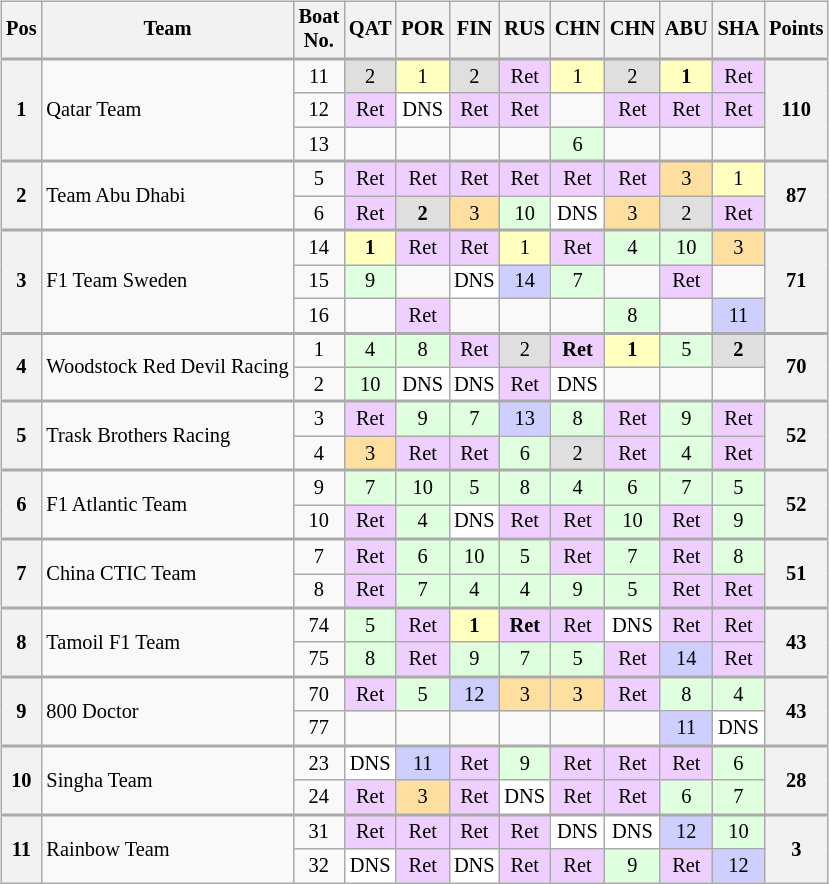<table>
<tr valign="top">
<td><br><table class="wikitable" style="font-size: 85%; text-align:center;">
<tr>
<th valign="middle">Pos</th>
<th valign="middle">Team</th>
<th valign="middle">Boat<br>No.</th>
<th>QAT<br></th>
<th>POR<br></th>
<th>FIN<br></th>
<th>RUS<br></th>
<th>CHN<br></th>
<th>CHN<br></th>
<th>ABU<br></th>
<th>SHA<br></th>
<th valign="middle">Points</th>
</tr>
<tr style="border-top:2px solid #aaaaaa">
<th rowspan=3>1</th>
<td rowspan=3 align=left> Qatar Team</td>
<td>11</td>
<td style="background:#dfdfdf;">2</td>
<td style="background:#ffffbf;">1</td>
<td style="background:#dfdfdf;">2</td>
<td style="background:#efcfff;">Ret</td>
<td style="background:#ffffbf;">1</td>
<td style="background:#dfdfdf;">2</td>
<td style="background:#ffffbf;"><strong>1</strong></td>
<td style="background:#efcfff;">Ret</td>
<th rowspan=3 align=center>110</th>
</tr>
<tr>
<td>12</td>
<td style="background:#efcfff;">Ret</td>
<td style="background:#ffffff;">DNS</td>
<td style="background:#efcfff;">Ret</td>
<td style="background:#efcfff;">Ret</td>
<td></td>
<td style="background:#efcfff;">Ret</td>
<td style="background:#efcfff;">Ret</td>
<td style="background:#efcfff;">Ret</td>
</tr>
<tr>
<td>13</td>
<td></td>
<td></td>
<td></td>
<td></td>
<td style="background:#dfffdf;">6</td>
<td></td>
<td></td>
<td></td>
</tr>
<tr style="border-top:2px solid #aaaaaa">
<th rowspan=2>2</th>
<td rowspan=2 align=left> Team Abu Dhabi</td>
<td>5</td>
<td style="background:#efcfff;">Ret</td>
<td style="background:#efcfff;">Ret</td>
<td style="background:#efcfff;">Ret</td>
<td style="background:#efcfff;">Ret</td>
<td style="background:#efcfff;">Ret</td>
<td style="background:#efcfff;">Ret</td>
<td style="background:#ffdf9f;">3</td>
<td style="background:#ffffbf;">1</td>
<th rowspan=2 align=center>87</th>
</tr>
<tr>
<td>6</td>
<td style="background:#efcfff;">Ret</td>
<td style="background:#dfdfdf;"><strong>2</strong></td>
<td style="background:#ffdf9f;">3</td>
<td style="background:#dfffdf;">10</td>
<td style="background:#ffffff;">DNS</td>
<td style="background:#ffdf9f;">3</td>
<td style="background:#dfdfdf;">2</td>
<td style="background:#efcfff;">Ret</td>
</tr>
<tr style="border-top:2px solid #aaaaaa">
<th rowspan=3>3</th>
<td rowspan=3 align=left> F1 Team Sweden</td>
<td>14</td>
<td style="background:#ffffbf;"><strong>1</strong></td>
<td style="background:#efcfff;">Ret</td>
<td style="background:#efcfff;">Ret</td>
<td style="background:#ffffbf;">1</td>
<td style="background:#efcfff;">Ret</td>
<td style="background:#dfffdf;">4</td>
<td style="background:#dfffdf;">10</td>
<td style="background:#ffdf9f;">3</td>
<th rowspan=3 align=center>71</th>
</tr>
<tr>
<td>15</td>
<td style="background:#dfffdf;">9</td>
<td></td>
<td style="background:#ffffff;">DNS</td>
<td style="background:#cfcfff;">14</td>
<td style="background:#dfffdf;">7</td>
<td></td>
<td style="background:#efcfff;">Ret</td>
<td></td>
</tr>
<tr>
<td>16</td>
<td></td>
<td style="background:#efcfff;">Ret</td>
<td></td>
<td></td>
<td></td>
<td style="background:#dfffdf;">8</td>
<td></td>
<td style="background:#cfcfff;">11</td>
</tr>
<tr style="border-top:2px solid #aaaaaa">
<th rowspan=2>4</th>
<td rowspan=2 align=left> Woodstock Red Devil Racing</td>
<td>1</td>
<td style="background:#dfffdf;">4</td>
<td style="background:#dfffdf;">8</td>
<td style="background:#efcfff;">Ret</td>
<td style="background:#dfdfdf;">2</td>
<td style="background:#efcfff;"><strong>Ret</strong></td>
<td style="background:#ffffbf;"><strong>1</strong></td>
<td style="background:#dfffdf;">5</td>
<td style="background:#dfdfdf;"><strong>2</strong></td>
<th rowspan=2 align=center>70</th>
</tr>
<tr>
<td>2</td>
<td style="background:#dfffdf;">10</td>
<td style="background:#ffffff;">DNS</td>
<td style="background:#ffffff;">DNS</td>
<td style="background:#efcfff;">Ret</td>
<td style="background:#ffffff;">DNS</td>
<td></td>
<td></td>
<td></td>
</tr>
<tr style="border-top:2px solid #aaaaaa">
<th rowspan=2>5</th>
<td rowspan=2 align=left> Trask Brothers Racing</td>
<td>3</td>
<td style="background:#efcfff;">Ret</td>
<td style="background:#dfffdf;">9</td>
<td style="background:#dfffdf;">7</td>
<td style="background:#cfcfff;">13</td>
<td style="background:#dfffdf;">8</td>
<td style="background:#efcfff;">Ret</td>
<td style="background:#dfffdf;">9</td>
<td style="background:#efcfff;">Ret</td>
<th rowspan=2 align=center>52</th>
</tr>
<tr>
<td>4</td>
<td style="background:#ffdf9f;">3</td>
<td style="background:#efcfff;">Ret</td>
<td style="background:#efcfff;">Ret</td>
<td style="background:#dfffdf;">6</td>
<td style="background:#dfdfdf;">2</td>
<td style="background:#efcfff;">Ret</td>
<td style="background:#dfffdf;">4</td>
<td style="background:#efcfff;">Ret</td>
</tr>
<tr style="border-top:2px solid #aaaaaa">
<th rowspan=2>6</th>
<td rowspan=2 align=left> F1 Atlantic Team</td>
<td>9</td>
<td style="background:#dfffdf;">7</td>
<td style="background:#dfffdf;">10</td>
<td style="background:#dfffdf;">5</td>
<td style="background:#dfffdf;">8</td>
<td style="background:#dfffdf;">4</td>
<td style="background:#dfffdf;">6</td>
<td style="background:#dfffdf;">7</td>
<td style="background:#dfffdf;">5</td>
<th rowspan=2 align=center>52</th>
</tr>
<tr>
<td>10</td>
<td style="background:#efcfff;">Ret</td>
<td style="background:#dfffdf;">4</td>
<td style="background:#ffffff;">DNS</td>
<td style="background:#efcfff;">Ret</td>
<td style="background:#efcfff;">Ret</td>
<td style="background:#dfffdf;">10</td>
<td style="background:#efcfff;">Ret</td>
<td style="background:#dfffdf;">9</td>
</tr>
<tr style="border-top:2px solid #aaaaaa">
<th rowspan=2>7</th>
<td rowspan=2 align=left> China CTIC Team</td>
<td>7</td>
<td style="background:#efcfff;">Ret</td>
<td style="background:#dfffdf;">6</td>
<td style="background:#dfffdf;">10</td>
<td style="background:#dfffdf;">5</td>
<td style="background:#efcfff;">Ret</td>
<td style="background:#dfffdf;">7</td>
<td style="background:#efcfff;">Ret</td>
<td style="background:#dfffdf;">8</td>
<th rowspan=2 align=center>51</th>
</tr>
<tr>
<td>8</td>
<td style="background:#efcfff;">Ret</td>
<td style="background:#dfffdf;">7</td>
<td style="background:#dfffdf;">4</td>
<td style="background:#dfffdf;">4</td>
<td style="background:#dfffdf;">9</td>
<td style="background:#dfffdf;">5</td>
<td style="background:#efcfff;">Ret</td>
<td style="background:#efcfff;">Ret</td>
</tr>
<tr style="border-top:2px solid #aaaaaa">
<th rowspan=2>8</th>
<td rowspan=2 align=left> Tamoil F1 Team</td>
<td>74</td>
<td style="background:#dfffdf;">5</td>
<td style="background:#efcfff;">Ret</td>
<td style="background:#ffffbf;"><strong>1</strong></td>
<td style="background:#efcfff;"><strong>Ret</strong></td>
<td style="background:#efcfff;">Ret</td>
<td style="background:#ffffff;">DNS</td>
<td style="background:#efcfff;">Ret</td>
<td style="background:#efcfff;">Ret</td>
<th rowspan=2 align=center>43</th>
</tr>
<tr>
<td>75</td>
<td style="background:#dfffdf;">8</td>
<td style="background:#efcfff;">Ret</td>
<td style="background:#dfffdf;">9</td>
<td style="background:#dfffdf;">7</td>
<td style="background:#dfffdf;">5</td>
<td style="background:#efcfff;">Ret</td>
<td style="background:#cfcfff;">14</td>
<td style="background:#efcfff;">Ret</td>
</tr>
<tr style="border-top:2px solid #aaaaaa">
<th rowspan=2>9</th>
<td rowspan=2 align=left> 800 Doctor</td>
<td>70</td>
<td style="background:#efcfff;">Ret</td>
<td style="background:#dfffdf;">5</td>
<td style="background:#cfcfff;">12</td>
<td style="background:#ffdf9f;">3</td>
<td style="background:#ffdf9f;">3</td>
<td style="background:#efcfff;">Ret</td>
<td style="background:#dfffdf;">8</td>
<td style="background:#dfffdf;">4</td>
<th rowspan=2 align=center>43</th>
</tr>
<tr>
<td>77</td>
<td></td>
<td></td>
<td></td>
<td></td>
<td></td>
<td></td>
<td style="background:#cfcfff;">11</td>
<td style="background:#ffffff;">DNS</td>
</tr>
<tr style="border-top:2px solid #aaaaaa">
<th rowspan=2>10</th>
<td rowspan=2 align=left> Singha Team</td>
<td>23</td>
<td style="background:#ffffff;">DNS</td>
<td style="background:#cfcfff;">11</td>
<td style="background:#efcfff;">Ret</td>
<td style="background:#dfffdf;">9</td>
<td style="background:#efcfff;">Ret</td>
<td style="background:#efcfff;">Ret</td>
<td style="background:#efcfff;">Ret</td>
<td style="background:#dfffdf;">6</td>
<th rowspan=2 align=center>28</th>
</tr>
<tr>
<td>24</td>
<td style="background:#efcfff;">Ret</td>
<td style="background:#ffdf9f;">3</td>
<td style="background:#efcfff;">Ret</td>
<td style="background:#ffffff;">DNS</td>
<td style="background:#efcfff;">Ret</td>
<td style="background:#efcfff;">Ret</td>
<td style="background:#dfffdf;">6</td>
<td style="background:#dfffdf;">7</td>
</tr>
<tr style="border-top:2px solid #aaaaaa">
<th rowspan=2>11</th>
<td rowspan=2 align=left> Rainbow Team</td>
<td>31</td>
<td style="background:#efcfff;">Ret</td>
<td style="background:#efcfff;">Ret</td>
<td style="background:#efcfff;">Ret</td>
<td style="background:#efcfff;">Ret</td>
<td style="background:#ffffff;">DNS</td>
<td style="background:#ffffff;">DNS</td>
<td style="background:#cfcfff;">12</td>
<td style="background:#dfffdf;">10</td>
<th rowspan=2 align=center>3</th>
</tr>
<tr>
<td>32</td>
<td style="background:#ffffff;">DNS</td>
<td style="background:#efcfff;">Ret</td>
<td style="background:#ffffff;">DNS</td>
<td style="background:#efcfff;">Ret</td>
<td style="background:#efcfff;">Ret</td>
<td style="background:#dfffdf;">9</td>
<td style="background:#efcfff;">Ret</td>
<td style="background:#cfcfff;">12</td>
</tr>
</table>
</td>
<td><br>
<br></td>
</tr>
</table>
